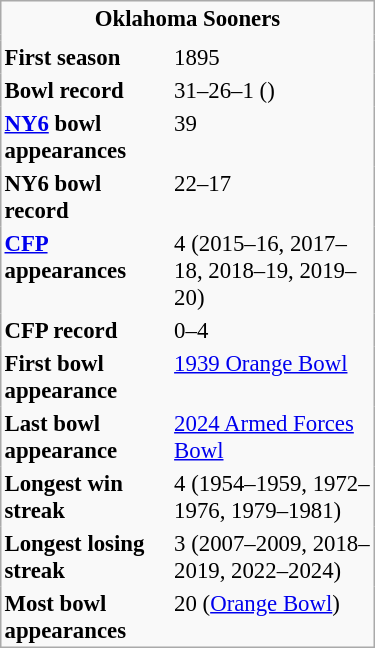<table cellspacing="0" cellpadding="2" class="infobox" style="width:250px; border-collapse:collapse; border:1px #aaa solid; font-size:95%;">
<tr>
<td style="text-align:center;" colspan="2"><strong>Oklahoma Sooners</strong></td>
</tr>
<tr>
<td colspan="2" style="text-align:center;"></td>
</tr>
<tr>
<td><strong>First season</strong></td>
<td>1895</td>
</tr>
<tr>
<td><strong>Bowl record</strong></td>
<td>31–26–1 ()</td>
</tr>
<tr>
<td><strong><a href='#'>NY6</a> bowl appearances</strong></td>
<td>39</td>
</tr>
<tr>
<td><strong>NY6 bowl record</strong></td>
<td>22–17</td>
</tr>
<tr>
<td><strong><a href='#'>CFP</a> appearances</strong></td>
<td>4 (2015–16, 2017–18, 2018–19, 2019–20)</td>
</tr>
<tr>
<td><strong>CFP record</strong></td>
<td>0–4</td>
</tr>
<tr>
<td><strong>First bowl appearance</strong></td>
<td><a href='#'>1939 Orange Bowl</a></td>
</tr>
<tr>
<td><strong>Last bowl appearance</strong></td>
<td><a href='#'>2024 Armed Forces Bowl</a></td>
</tr>
<tr>
<td><strong>Longest win streak</strong></td>
<td>4  (1954–1959, 1972–1976, 1979–1981)</td>
</tr>
<tr>
<td><strong>Longest losing streak</strong></td>
<td>3 (2007–2009, 2018–2019, 2022–2024)</td>
</tr>
<tr>
<td><strong>Most bowl appearances</strong></td>
<td>20 (<a href='#'>Orange Bowl</a>)</td>
</tr>
</table>
